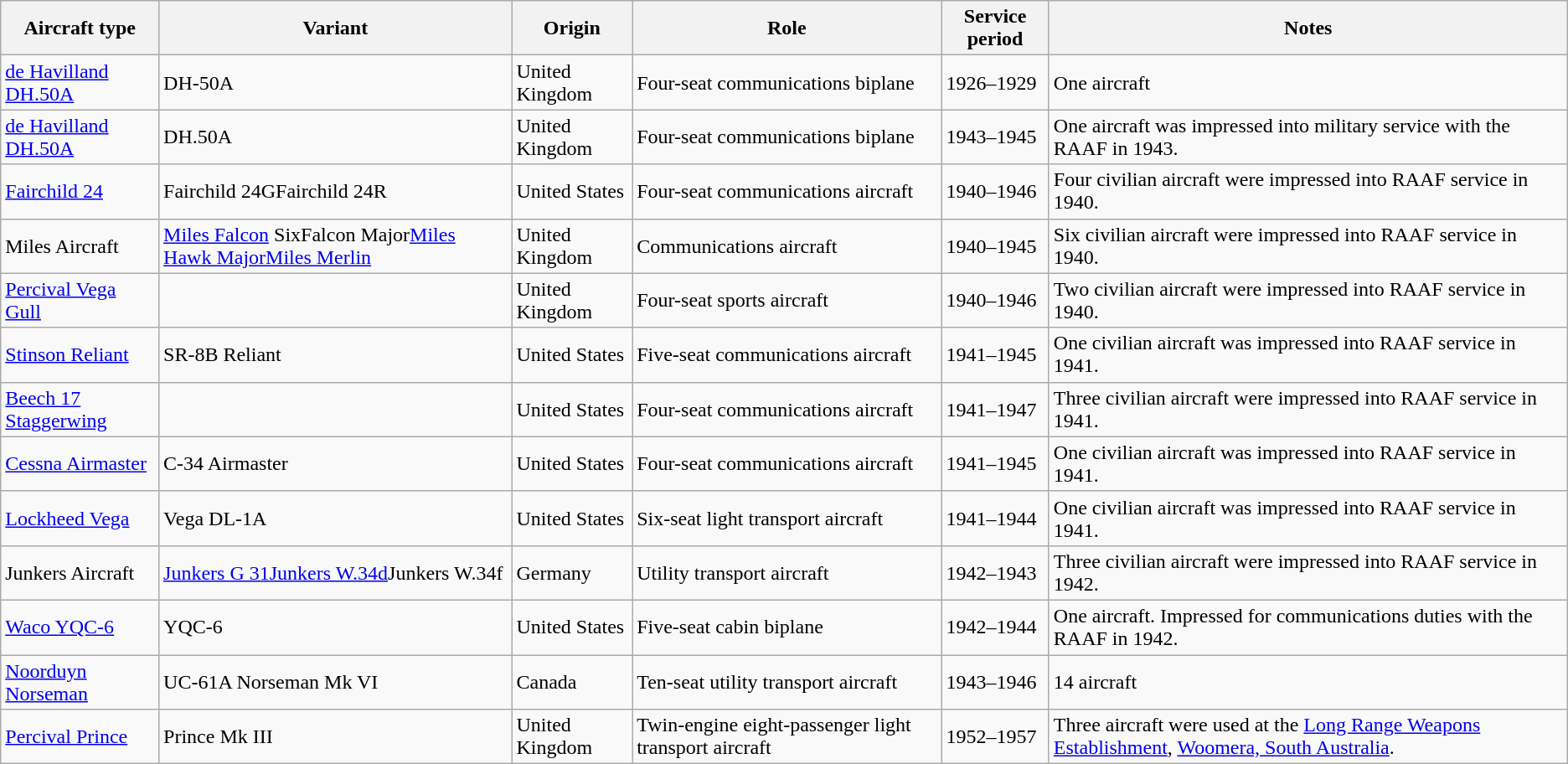<table class="wikitable sortable">
<tr>
<th>Aircraft type</th>
<th>Variant</th>
<th>Origin</th>
<th>Role</th>
<th>Service period</th>
<th>Notes</th>
</tr>
<tr>
<td><a href='#'>de Havilland DH.50A</a></td>
<td>DH-50A</td>
<td>United Kingdom</td>
<td>Four-seat communications biplane</td>
<td>1926–1929</td>
<td>One aircraft</td>
</tr>
<tr>
<td><a href='#'>de Havilland DH.50A</a></td>
<td>DH.50A</td>
<td>United Kingdom</td>
<td>Four-seat communications biplane</td>
<td>1943–1945</td>
<td>One aircraft was impressed into military service with the RAAF in 1943.</td>
</tr>
<tr>
<td><a href='#'>Fairchild 24</a></td>
<td>Fairchild 24GFairchild 24R</td>
<td>United States</td>
<td>Four-seat communications aircraft</td>
<td>1940–1946</td>
<td>Four civilian aircraft were impressed into RAAF service in 1940.</td>
</tr>
<tr>
<td>Miles Aircraft</td>
<td><a href='#'>Miles Falcon</a> SixFalcon Major<a href='#'>Miles Hawk Major</a><a href='#'>Miles Merlin</a></td>
<td>United Kingdom</td>
<td>Communications aircraft</td>
<td>1940–1945</td>
<td>Six civilian aircraft were impressed into RAAF service in 1940.</td>
</tr>
<tr>
<td><a href='#'>Percival Vega Gull</a></td>
<td></td>
<td>United Kingdom</td>
<td>Four-seat sports aircraft</td>
<td>1940–1946</td>
<td>Two civilian aircraft were impressed into RAAF service in 1940.</td>
</tr>
<tr>
<td><a href='#'>Stinson Reliant</a></td>
<td>SR-8B Reliant</td>
<td>United States</td>
<td>Five-seat communications aircraft</td>
<td>1941–1945</td>
<td>One civilian aircraft was impressed into RAAF service in 1941.</td>
</tr>
<tr>
<td><a href='#'>Beech 17 Staggerwing</a></td>
<td></td>
<td>United States</td>
<td>Four-seat communications aircraft</td>
<td>1941–1947</td>
<td>Three civilian aircraft were impressed into RAAF service in 1941.</td>
</tr>
<tr>
<td><a href='#'>Cessna Airmaster</a></td>
<td>C-34 Airmaster</td>
<td>United States</td>
<td>Four-seat communications aircraft</td>
<td>1941–1945</td>
<td>One civilian aircraft was impressed into RAAF service in 1941.</td>
</tr>
<tr>
<td><a href='#'>Lockheed Vega</a></td>
<td>Vega DL-1A</td>
<td>United States</td>
<td>Six-seat light transport aircraft</td>
<td>1941–1944</td>
<td>One civilian aircraft was impressed into RAAF service in 1941.</td>
</tr>
<tr>
<td>Junkers Aircraft</td>
<td><a href='#'>Junkers G 31</a><a href='#'>Junkers W.34d</a>Junkers W.34f</td>
<td>Germany</td>
<td>Utility transport aircraft</td>
<td>1942–1943</td>
<td>Three civilian aircraft were impressed into RAAF service in 1942.</td>
</tr>
<tr>
<td><a href='#'>Waco YQC-6</a></td>
<td>YQC-6</td>
<td>United States</td>
<td>Five-seat cabin biplane</td>
<td>1942–1944</td>
<td>One aircraft. Impressed for communications duties with the RAAF in 1942.</td>
</tr>
<tr>
<td><a href='#'>Noorduyn Norseman</a></td>
<td>UC-61A Norseman Mk VI</td>
<td>Canada</td>
<td>Ten-seat utility transport aircraft</td>
<td>1943–1946</td>
<td>14 aircraft</td>
</tr>
<tr>
<td><a href='#'>Percival Prince</a></td>
<td>Prince Mk III</td>
<td>United Kingdom</td>
<td>Twin-engine eight-passenger light transport aircraft</td>
<td>1952–1957</td>
<td>Three aircraft were used at the <a href='#'>Long Range Weapons Establishment</a>, <a href='#'>Woomera, South Australia</a>.</td>
</tr>
</table>
